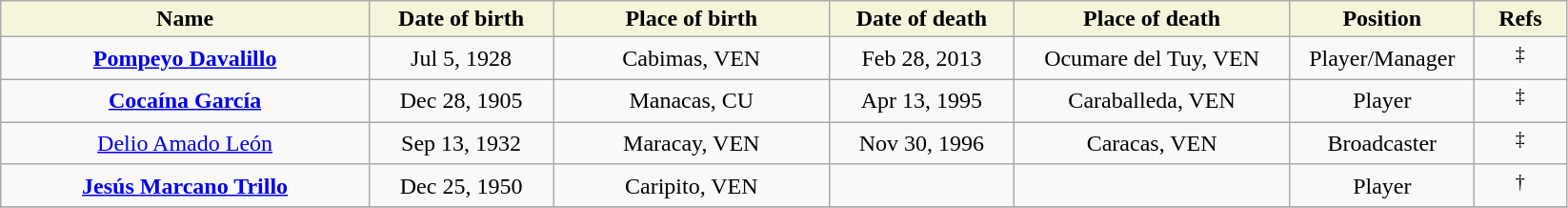<table class="wikitable">
<tr>
<th style="background:#F5F5DC;" width=20%>Name</th>
<th width=10% style="background:#F5F5DC;">Date of birth</th>
<th width=15% style="background:#F5F5DC;">Place of birth</th>
<th width=10% style="background:#F5F5DC;">Date of death</th>
<th width=15% style="background:#F5F5DC;">Place of death</th>
<th width=10% style="background:#F5F5DC;">Position</th>
<th width=5% style="background:#F5F5DC;">Refs</th>
</tr>
<tr align=center>
<td><strong><a href='#'>Pompeyo Davalillo</a></strong></td>
<td>Jul 5, 1928</td>
<td>Cabimas, VEN</td>
<td>Feb 28, 2013</td>
<td>Ocumare del Tuy, VEN</td>
<td>Player/Manager</td>
<td><sup> ‡</sup> </td>
</tr>
<tr align=center>
<td><strong><a href='#'>Cocaína García</a></strong></td>
<td>Dec 28, 1905</td>
<td>Manacas, CU</td>
<td>Apr 13, 1995</td>
<td>Caraballeda, VEN</td>
<td>Player</td>
<td><sup> ‡</sup> </td>
</tr>
<tr align=center>
<td><a href='#'>Delio Amado León</a></td>
<td>Sep 13, 1932</td>
<td>Maracay, VEN</td>
<td>Nov 30, 1996</td>
<td>Caracas, VEN</td>
<td>Broadcaster</td>
<td><sup> ‡</sup> </td>
</tr>
<tr align=center>
<td><strong><a href='#'>Jesús Marcano Trillo</a></strong></td>
<td>Dec 25, 1950</td>
<td>Caripito, VEN</td>
<td></td>
<td></td>
<td>Player</td>
<td><sup> † </sup> </td>
</tr>
<tr align=center>
</tr>
</table>
